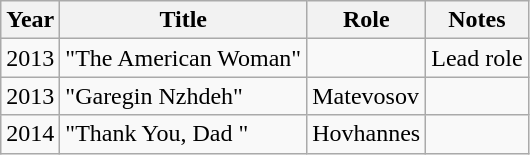<table class="wikitable sortable plainrowheaders">
<tr>
<th>Year</th>
<th>Title</th>
<th>Role</th>
<th class="unsortable">Notes</th>
</tr>
<tr>
<td>2013</td>
<td>"The American Woman"</td>
<td></td>
<td>Lead role</td>
</tr>
<tr>
<td>2013</td>
<td>"Garegin Nzhdeh"</td>
<td>Matevosov</td>
<td></td>
</tr>
<tr>
<td>2014</td>
<td>"Thank You, Dad "</td>
<td>Hovhannes</td>
<td></td>
</tr>
</table>
